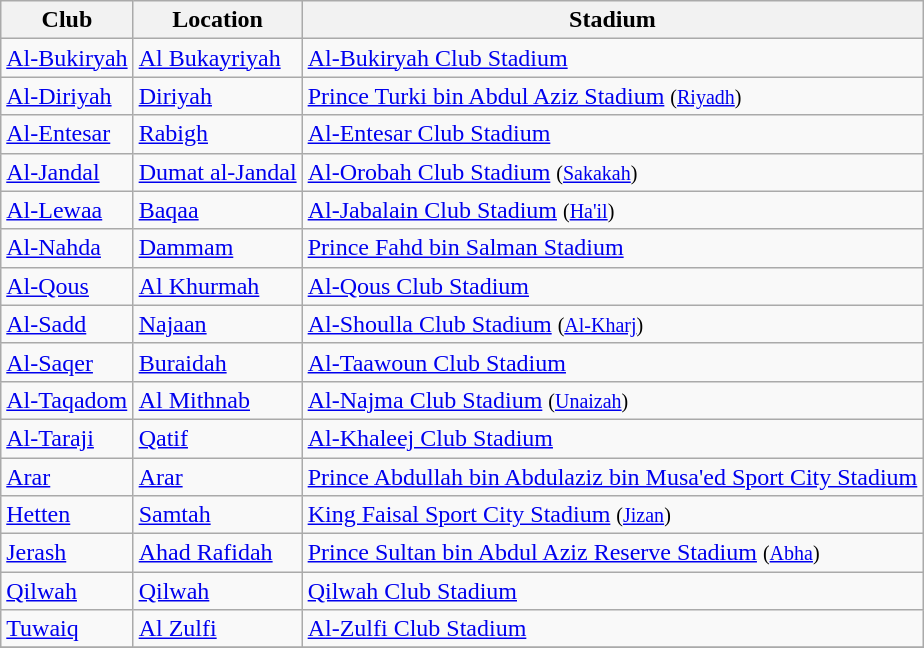<table class="wikitable sortable">
<tr>
<th>Club</th>
<th>Location</th>
<th>Stadium</th>
</tr>
<tr>
<td><a href='#'>Al-Bukiryah</a></td>
<td><a href='#'>Al Bukayriyah</a></td>
<td><a href='#'>Al-Bukiryah Club Stadium</a></td>
</tr>
<tr>
<td><a href='#'>Al-Diriyah</a></td>
<td><a href='#'>Diriyah</a></td>
<td><a href='#'>Prince Turki bin Abdul Aziz Stadium</a> <small>(<a href='#'>Riyadh</a>)</small></td>
</tr>
<tr>
<td><a href='#'>Al-Entesar</a></td>
<td><a href='#'>Rabigh</a></td>
<td><a href='#'>Al-Entesar Club Stadium</a></td>
</tr>
<tr>
<td><a href='#'>Al-Jandal</a></td>
<td><a href='#'>Dumat al-Jandal</a></td>
<td><a href='#'>Al-Orobah Club Stadium</a> <small>(<a href='#'>Sakakah</a>)</small></td>
</tr>
<tr>
<td><a href='#'>Al-Lewaa</a></td>
<td><a href='#'>Baqaa</a></td>
<td><a href='#'>Al-Jabalain Club Stadium</a> <small>(<a href='#'>Ha'il</a>)</small></td>
</tr>
<tr>
<td><a href='#'>Al-Nahda</a></td>
<td><a href='#'>Dammam</a></td>
<td><a href='#'>Prince Fahd bin Salman Stadium</a></td>
</tr>
<tr>
<td><a href='#'>Al-Qous</a></td>
<td><a href='#'>Al Khurmah</a></td>
<td><a href='#'>Al-Qous Club Stadium</a></td>
</tr>
<tr>
<td><a href='#'>Al-Sadd</a></td>
<td><a href='#'>Najaan</a></td>
<td><a href='#'>Al-Shoulla Club Stadium</a> <small>(<a href='#'>Al-Kharj</a>)</small></td>
</tr>
<tr>
<td><a href='#'>Al-Saqer</a></td>
<td><a href='#'>Buraidah</a> </td>
<td><a href='#'>Al-Taawoun Club Stadium</a></td>
</tr>
<tr>
<td><a href='#'>Al-Taqadom</a></td>
<td><a href='#'>Al Mithnab</a></td>
<td><a href='#'>Al-Najma Club Stadium</a> <small>(<a href='#'>Unaizah</a>)</small></td>
</tr>
<tr>
<td><a href='#'>Al-Taraji</a></td>
<td><a href='#'>Qatif</a></td>
<td><a href='#'>Al-Khaleej Club Stadium</a></td>
</tr>
<tr>
<td><a href='#'>Arar</a></td>
<td><a href='#'>Arar</a></td>
<td><a href='#'>Prince Abdullah bin Abdulaziz bin Musa'ed Sport City Stadium</a></td>
</tr>
<tr>
<td><a href='#'>Hetten</a></td>
<td><a href='#'>Samtah</a></td>
<td><a href='#'>King Faisal Sport City Stadium</a> <small>(<a href='#'>Jizan</a>)</small></td>
</tr>
<tr>
<td><a href='#'>Jerash</a></td>
<td><a href='#'>Ahad Rafidah</a></td>
<td><a href='#'>Prince Sultan bin Abdul Aziz Reserve Stadium</a> <small>(<a href='#'>Abha</a>)</small></td>
</tr>
<tr>
<td><a href='#'>Qilwah</a></td>
<td><a href='#'>Qilwah</a></td>
<td><a href='#'>Qilwah Club Stadium</a></td>
</tr>
<tr>
<td><a href='#'>Tuwaiq</a></td>
<td><a href='#'>Al Zulfi</a></td>
<td><a href='#'>Al-Zulfi Club Stadium</a></td>
</tr>
<tr>
</tr>
</table>
